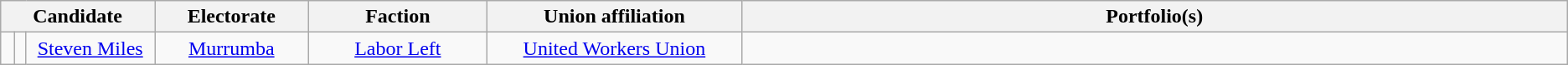<table class="wikitable" style="text-align:center">
<tr>
<th width=125px; colspan=3>Candidate</th>
<th width=115px>Electorate</th>
<th width=135px>Faction</th>
<th width=195px>Union affiliation</th>
<th width=650px>Portfolio(s)</th>
</tr>
<tr>
<td width="3pt" > </td>
<td></td>
<td><a href='#'>Steven Miles</a></td>
<td><a href='#'>Murrumba</a></td>
<td><a href='#'>Labor Left</a></td>
<td><a href='#'>United Workers Union</a></td>
<td align=left></td>
</tr>
</table>
